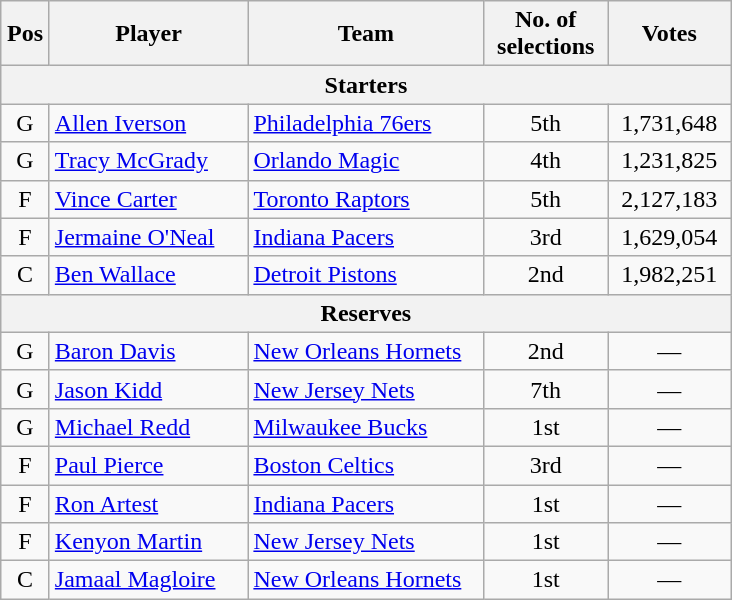<table class="wikitable" style="text-align:center">
<tr>
<th scope="col" width="25px">Pos</th>
<th scope="col"kaiakakqlq width="125px">Player</th>
<th scope="col" width="150px">Team</th>
<th scope="col" width="75px">No. of selections</th>
<th scope="col" width="75px">Votes</th>
</tr>
<tr>
<th scope="col" colspan="5">Starters</th>
</tr>
<tr>
<td>G</td>
<td style="text-align:left"><a href='#'>Allen Iverson</a></td>
<td style="text-align:left"><a href='#'>Philadelphia 76ers</a></td>
<td>5th</td>
<td>1,731,648</td>
</tr>
<tr>
<td>G</td>
<td style="text-align:left"><a href='#'>Tracy McGrady</a></td>
<td style="text-align:left"><a href='#'>Orlando Magic</a></td>
<td>4th</td>
<td>1,231,825</td>
</tr>
<tr>
<td>F</td>
<td style="text-align:left"><a href='#'>Vince Carter</a></td>
<td style="text-align:left"><a href='#'>Toronto Raptors</a></td>
<td>5th</td>
<td>2,127,183</td>
</tr>
<tr>
<td>F</td>
<td style="text-align:left"><a href='#'>Jermaine O'Neal</a></td>
<td style="text-align:left"><a href='#'>Indiana Pacers</a></td>
<td>3rd</td>
<td>1,629,054</td>
</tr>
<tr>
<td>C</td>
<td style="text-align:left"><a href='#'>Ben Wallace</a></td>
<td style="text-align:left"><a href='#'>Detroit Pistons</a></td>
<td>2nd</td>
<td>1,982,251</td>
</tr>
<tr>
<th colspan="5">Reserves</th>
</tr>
<tr>
<td>G</td>
<td style="text-align:left"><a href='#'>Baron Davis</a></td>
<td style="text-align:left"><a href='#'>New Orleans Hornets</a></td>
<td>2nd</td>
<td>—</td>
</tr>
<tr>
<td>G</td>
<td style="text-align:left"><a href='#'>Jason Kidd</a></td>
<td style="text-align:left"><a href='#'>New Jersey Nets</a></td>
<td>7th</td>
<td>—</td>
</tr>
<tr>
<td>G</td>
<td style="text-align:left"><a href='#'>Michael Redd</a></td>
<td style="text-align:left"><a href='#'>Milwaukee Bucks</a></td>
<td>1st</td>
<td>—</td>
</tr>
<tr>
<td>F</td>
<td style="text-align:left"><a href='#'>Paul Pierce</a></td>
<td style="text-align:left"><a href='#'>Boston Celtics</a></td>
<td>3rd</td>
<td>—</td>
</tr>
<tr>
<td>F</td>
<td style="text-align:left"><a href='#'>Ron Artest</a></td>
<td style="text-align:left"><a href='#'>Indiana Pacers</a></td>
<td>1st</td>
<td>—</td>
</tr>
<tr>
<td>F</td>
<td style="text-align:left"><a href='#'>Kenyon Martin</a></td>
<td style="text-align:left"><a href='#'>New Jersey Nets</a></td>
<td>1st</td>
<td>—</td>
</tr>
<tr>
<td>C</td>
<td style="text-align:left"><a href='#'>Jamaal Magloire</a></td>
<td style="text-align:left"><a href='#'>New Orleans Hornets</a></td>
<td>1st</td>
<td>—</td>
</tr>
</table>
